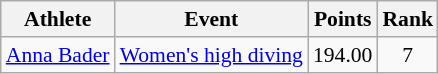<table class=wikitable style="font-size:90%;">
<tr>
<th>Athlete</th>
<th>Event</th>
<th>Points</th>
<th>Rank</th>
</tr>
<tr align=center>
<td align=left><a href='#'>Anna Bader</a></td>
<td align=left><a href='#'>Women's high diving</a></td>
<td>194.00</td>
<td>7</td>
</tr>
</table>
